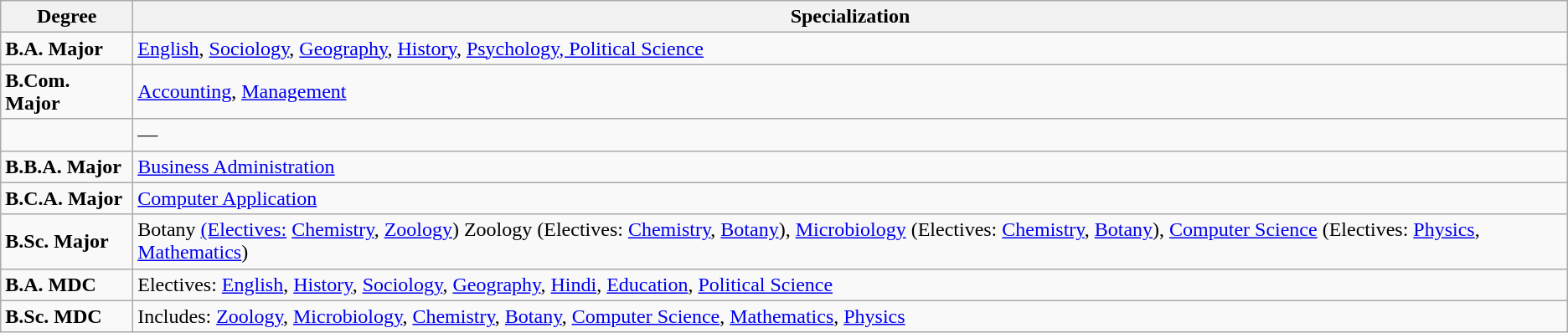<table class="wikitable sortable">
<tr>
<th>Degree</th>
<th>Specialization</th>
</tr>
<tr>
<td><strong>B.A. Major</strong></td>
<td><a href='#'>English</a>, <a href='#'>Sociology</a>, <a href='#'>Geography</a>, <a href='#'>History</a>, <a href='#'>Psychology, Political Science</a></td>
</tr>
<tr>
<td><strong>B.Com. Major</strong></td>
<td><a href='#'>Accounting</a>, <a href='#'>Management</a></td>
</tr>
<tr>
<td></td>
<td>—</td>
</tr>
<tr>
<td><strong>B.B.A. Major</strong></td>
<td><a href='#'>Business Administration</a></td>
</tr>
<tr>
<td><strong>B.C.A. Major</strong></td>
<td><a href='#'>Computer Application</a></td>
</tr>
<tr>
<td><strong>B.Sc. Major</strong></td>
<td>Botany <a href='#'>(Electives:</a> <a href='#'>Chemistry</a>, <a href='#'>Zoology</a>) Zoology (Electives: <a href='#'>Chemistry</a>, <a href='#'>Botany</a>), <a href='#'>Microbiology</a> (Electives: <a href='#'>Chemistry</a>, <a href='#'>Botany</a>), <a href='#'>Computer Science</a> (Electives: <a href='#'>Physics</a>, <a href='#'>Mathematics</a>)</td>
</tr>
<tr>
<td><strong>B.A. MDC</strong></td>
<td>Electives: <a href='#'>English</a>, <a href='#'>History</a>, <a href='#'>Sociology</a>, <a href='#'>Geography</a>, <a href='#'>Hindi</a>, <a href='#'>Education</a>, <a href='#'>Political Science</a></td>
</tr>
<tr>
<td><strong>B.Sc. MDC</strong></td>
<td>Includes: <a href='#'>Zoology</a>, <a href='#'>Microbiology</a>, <a href='#'>Chemistry</a>, <a href='#'>Botany</a>, <a href='#'>Computer Science</a>, <a href='#'>Mathematics</a>, <a href='#'>Physics</a></td>
</tr>
</table>
